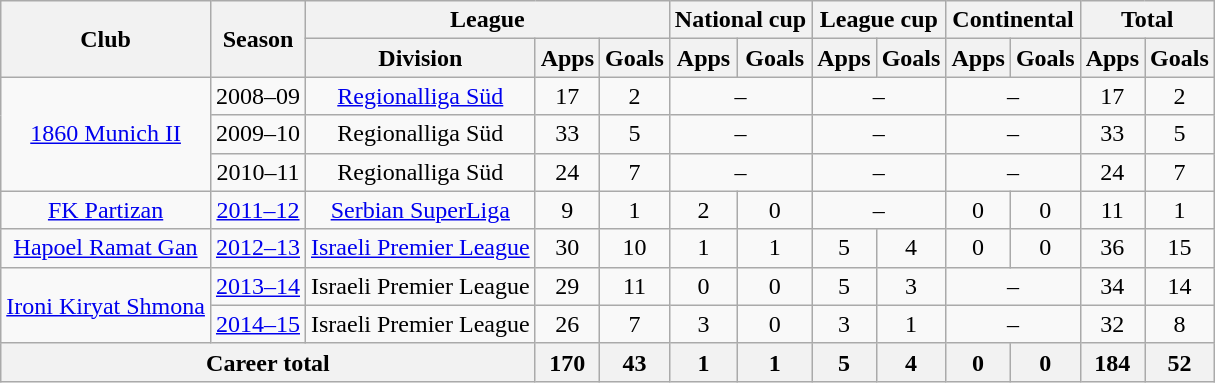<table class="wikitable" style="text-align:center">
<tr>
<th rowspan="2">Club</th>
<th rowspan="2">Season</th>
<th colspan="3">League</th>
<th colspan="2">National cup</th>
<th colspan="2">League cup</th>
<th colspan="2">Continental</th>
<th colspan="2">Total</th>
</tr>
<tr>
<th>Division</th>
<th>Apps</th>
<th>Goals</th>
<th>Apps</th>
<th>Goals</th>
<th>Apps</th>
<th>Goals</th>
<th>Apps</th>
<th>Goals</th>
<th>Apps</th>
<th>Goals</th>
</tr>
<tr>
<td rowspan="3"><a href='#'>1860 Munich II</a></td>
<td 2008-09 Regionalliga Süd>2008–09</td>
<td><a href='#'>Regionalliga Süd</a></td>
<td>17</td>
<td>2</td>
<td colspan="2">–</td>
<td colspan="2">–</td>
<td colspan="2">–</td>
<td>17</td>
<td>2</td>
</tr>
<tr>
<td 2009-10 Regionalliga Süd>2009–10</td>
<td>Regionalliga Süd</td>
<td>33</td>
<td>5</td>
<td colspan="2">–</td>
<td colspan="2">–</td>
<td colspan="2">–</td>
<td>33</td>
<td>5</td>
</tr>
<tr>
<td 2010-11 Regionalliga Süd>2010–11</td>
<td>Regionalliga Süd</td>
<td>24</td>
<td>7</td>
<td colspan="2">–</td>
<td colspan="2">–</td>
<td colspan="2">–</td>
<td>24</td>
<td>7</td>
</tr>
<tr>
<td><a href='#'>FK Partizan</a></td>
<td><a href='#'>2011–12</a></td>
<td><a href='#'>Serbian SuperLiga</a></td>
<td>9</td>
<td>1</td>
<td>2</td>
<td>0</td>
<td colspan="2">–</td>
<td>0</td>
<td>0</td>
<td>11</td>
<td>1</td>
</tr>
<tr>
<td><a href='#'>Hapoel Ramat Gan</a></td>
<td><a href='#'>2012–13</a></td>
<td><a href='#'>Israeli Premier League</a></td>
<td>30</td>
<td>10</td>
<td>1</td>
<td>1</td>
<td>5</td>
<td>4</td>
<td>0</td>
<td>0</td>
<td>36</td>
<td>15</td>
</tr>
<tr>
<td rowspan="2"><a href='#'>Ironi Kiryat Shmona</a></td>
<td><a href='#'>2013–14</a></td>
<td>Israeli Premier League</td>
<td>29</td>
<td>11</td>
<td>0</td>
<td>0</td>
<td>5</td>
<td>3</td>
<td colspan="2">–</td>
<td>34</td>
<td>14</td>
</tr>
<tr>
<td><a href='#'>2014–15</a></td>
<td>Israeli Premier League</td>
<td>26</td>
<td>7</td>
<td>3</td>
<td>0</td>
<td>3</td>
<td>1</td>
<td colspan="2">–</td>
<td>32</td>
<td>8</td>
</tr>
<tr>
<th colspan="3">Career total</th>
<th>170</th>
<th>43</th>
<th>1</th>
<th>1</th>
<th>5</th>
<th>4</th>
<th>0</th>
<th>0</th>
<th>184</th>
<th>52</th>
</tr>
</table>
